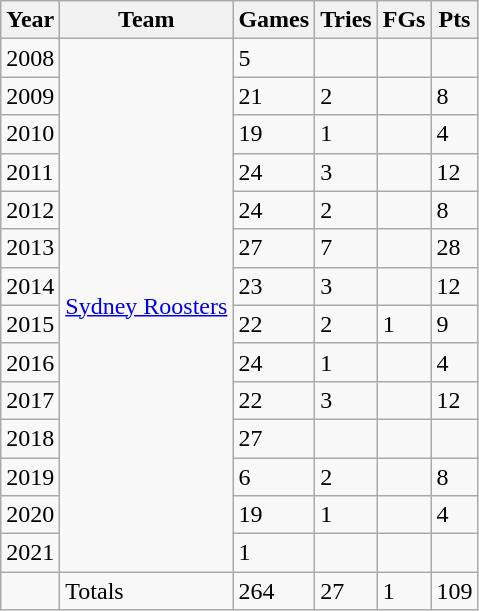<table class="wikitable">
<tr>
<th>Year</th>
<th>Team</th>
<th>Games</th>
<th>Tries</th>
<th>FGs</th>
<th>Pts</th>
</tr>
<tr>
<td>2008</td>
<td rowspan="14"> <a href='#'>Sydney Roosters</a></td>
<td>5</td>
<td></td>
<td></td>
<td></td>
</tr>
<tr>
<td>2009</td>
<td>21</td>
<td>2</td>
<td></td>
<td>8</td>
</tr>
<tr>
<td>2010</td>
<td>19</td>
<td>1</td>
<td></td>
<td>4</td>
</tr>
<tr>
<td>2011</td>
<td>24</td>
<td>3</td>
<td></td>
<td>12</td>
</tr>
<tr>
<td>2012</td>
<td>24</td>
<td>2</td>
<td></td>
<td>8</td>
</tr>
<tr>
<td>2013</td>
<td>27</td>
<td>7</td>
<td></td>
<td>28</td>
</tr>
<tr>
<td>2014</td>
<td>23</td>
<td>3</td>
<td></td>
<td>12</td>
</tr>
<tr>
<td>2015</td>
<td>22</td>
<td>2</td>
<td>1</td>
<td>9</td>
</tr>
<tr>
<td>2016</td>
<td>24</td>
<td>1</td>
<td></td>
<td>4</td>
</tr>
<tr>
<td>2017</td>
<td>22</td>
<td>3</td>
<td></td>
<td>12</td>
</tr>
<tr>
<td>2018</td>
<td>27</td>
<td></td>
<td></td>
<td></td>
</tr>
<tr>
<td>2019</td>
<td>6</td>
<td>2</td>
<td></td>
<td>8</td>
</tr>
<tr>
<td>2020</td>
<td>19</td>
<td>1</td>
<td></td>
<td>4</td>
</tr>
<tr>
<td>2021</td>
<td>1</td>
<td></td>
<td></td>
<td></td>
</tr>
<tr>
<td></td>
<td>Totals</td>
<td>264</td>
<td>27</td>
<td>1</td>
<td>109</td>
</tr>
</table>
